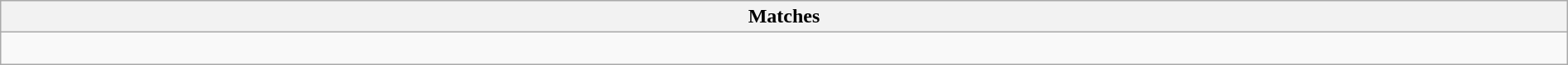<table class="wikitable collapsible collapsed" style="width:100%">
<tr>
<th>Matches</th>
</tr>
<tr>
<td><br>








</td>
</tr>
</table>
